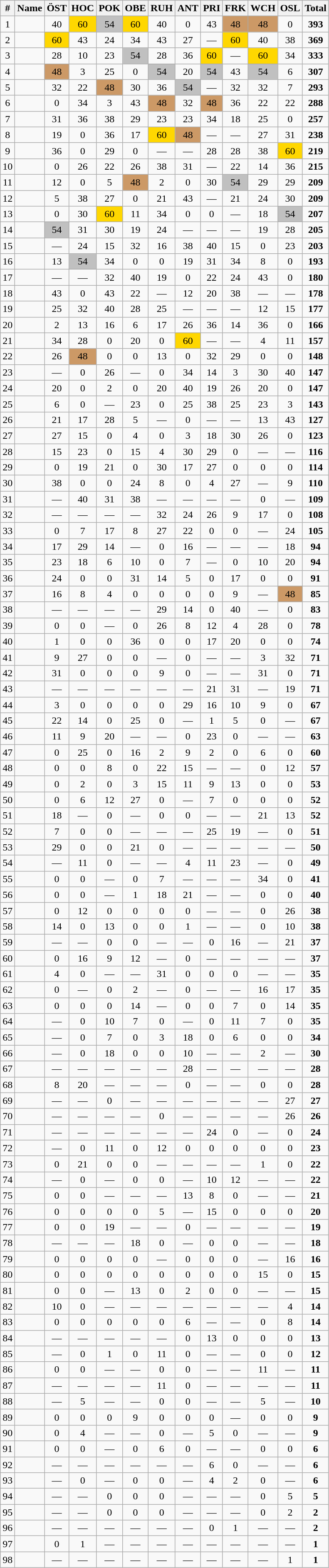<table class="wikitable sortable" style="text-align:center;">
<tr>
<th>#</th>
<th>Name</th>
<th>ÖST</th>
<th>HOC</th>
<th>POK</th>
<th>OBE</th>
<th>RUH</th>
<th>ANT</th>
<th>PRI</th>
<th>FRK</th>
<th>WCH</th>
<th>OSL</th>
<th>Total</th>
</tr>
<tr>
<td>1</td>
<td align="left"></td>
<td>40</td>
<td bgcolor="gold">60</td>
<td bgcolor="silver">54</td>
<td bgcolor="gold">60</td>
<td>40</td>
<td>0</td>
<td>43</td>
<td bgcolor=CC9966>48</td>
<td bgcolor=CC9966>48</td>
<td>0</td>
<td><strong>393</strong></td>
</tr>
<tr>
<td>2</td>
<td align="left"></td>
<td bgcolor="gold">60</td>
<td>43</td>
<td>24</td>
<td>34</td>
<td>43</td>
<td>27</td>
<td>—</td>
<td bgcolor="gold">60</td>
<td>40</td>
<td>38</td>
<td><strong>369</strong></td>
</tr>
<tr>
<td>3</td>
<td align="left"></td>
<td>28</td>
<td>10</td>
<td>23</td>
<td bgcolor="silver">54</td>
<td>28</td>
<td>36</td>
<td bgcolor="gold">60</td>
<td>—</td>
<td bgcolor="gold">60</td>
<td>34</td>
<td><strong>333</strong></td>
</tr>
<tr>
<td>4</td>
<td align="left"></td>
<td bgcolor=CC9966>48</td>
<td>3</td>
<td>25</td>
<td>0</td>
<td bgcolor="silver">54</td>
<td>20</td>
<td bgcolor="silver">54</td>
<td>43</td>
<td bgcolor="silver">54</td>
<td>6</td>
<td><strong>307</strong></td>
</tr>
<tr>
<td>5</td>
<td align="left"></td>
<td>32</td>
<td>22</td>
<td bgcolor=CC9966>48</td>
<td>30</td>
<td>36</td>
<td bgcolor="silver">54</td>
<td>—</td>
<td>32</td>
<td>32</td>
<td>7</td>
<td><strong>293</strong></td>
</tr>
<tr>
<td>6</td>
<td align="left"></td>
<td>0</td>
<td>34</td>
<td>3</td>
<td>43</td>
<td bgcolor=CC9966>48</td>
<td>32</td>
<td bgcolor=CC9966>48</td>
<td>36</td>
<td>22</td>
<td>22</td>
<td><strong>288</strong></td>
</tr>
<tr>
<td>7</td>
<td align="left"></td>
<td>31</td>
<td>36</td>
<td>38</td>
<td>29</td>
<td>23</td>
<td>23</td>
<td>34</td>
<td>18</td>
<td>25</td>
<td>0</td>
<td><strong>257</strong></td>
</tr>
<tr>
<td>8</td>
<td align="left"></td>
<td>19</td>
<td>0</td>
<td>36</td>
<td>17</td>
<td bgcolor="gold">60</td>
<td bgcolor=CC9966>48</td>
<td>—</td>
<td>—</td>
<td>27</td>
<td>31</td>
<td><strong>238</strong></td>
</tr>
<tr>
<td>9</td>
<td align="left"></td>
<td>36</td>
<td>0</td>
<td>29</td>
<td>0</td>
<td>—</td>
<td>—</td>
<td>28</td>
<td>28</td>
<td>38</td>
<td bgcolor="gold">60</td>
<td><strong>219</strong></td>
</tr>
<tr>
<td>10</td>
<td align="left"></td>
<td>0</td>
<td>26</td>
<td>22</td>
<td>26</td>
<td>38</td>
<td>31</td>
<td>—</td>
<td>22</td>
<td>14</td>
<td>36</td>
<td><strong>215</strong></td>
</tr>
<tr>
<td>11</td>
<td align="left"></td>
<td>12</td>
<td>0</td>
<td>5</td>
<td bgcolor=CC9966>48</td>
<td>2</td>
<td>0</td>
<td>30</td>
<td bgcolor="silver">54</td>
<td>29</td>
<td>29</td>
<td><strong>209</strong></td>
</tr>
<tr>
<td>12</td>
<td align="left"></td>
<td>5</td>
<td>38</td>
<td>27</td>
<td>0</td>
<td>21</td>
<td>43</td>
<td>—</td>
<td>21</td>
<td>24</td>
<td>30</td>
<td><strong>209</strong></td>
</tr>
<tr>
<td>13</td>
<td align="left"></td>
<td>0</td>
<td>30</td>
<td bgcolor="gold">60</td>
<td>11</td>
<td>34</td>
<td>0</td>
<td>0</td>
<td>—</td>
<td>18</td>
<td bgcolor="silver">54</td>
<td><strong>207</strong></td>
</tr>
<tr>
<td>14</td>
<td align="left"></td>
<td bgcolor="silver">54</td>
<td>31</td>
<td>30</td>
<td>19</td>
<td>24</td>
<td>—</td>
<td>—</td>
<td>—</td>
<td>19</td>
<td>28</td>
<td><strong>205</strong></td>
</tr>
<tr>
<td>15</td>
<td align="left"></td>
<td>—</td>
<td>24</td>
<td>15</td>
<td>32</td>
<td>16</td>
<td>38</td>
<td>40</td>
<td>15</td>
<td>0</td>
<td>23</td>
<td><strong>203</strong></td>
</tr>
<tr>
<td>16</td>
<td align="left"></td>
<td>13</td>
<td bgcolor="silver">54</td>
<td>34</td>
<td>0</td>
<td>0</td>
<td>19</td>
<td>31</td>
<td>34</td>
<td>8</td>
<td>0</td>
<td><strong>193</strong></td>
</tr>
<tr>
<td>17</td>
<td align="left"></td>
<td>—</td>
<td>—</td>
<td>32</td>
<td>40</td>
<td>19</td>
<td>0</td>
<td>22</td>
<td>24</td>
<td>43</td>
<td>0</td>
<td><strong>180</strong></td>
</tr>
<tr>
<td>18</td>
<td align="left"></td>
<td>43</td>
<td>0</td>
<td>43</td>
<td>22</td>
<td>—</td>
<td>12</td>
<td>20</td>
<td>38</td>
<td>—</td>
<td>—</td>
<td><strong>178</strong></td>
</tr>
<tr>
<td>19</td>
<td align="left"></td>
<td>25</td>
<td>32</td>
<td>40</td>
<td>28</td>
<td>25</td>
<td>—</td>
<td>—</td>
<td>—</td>
<td>12</td>
<td>15</td>
<td><strong>177</strong></td>
</tr>
<tr>
<td>20</td>
<td align="left"></td>
<td>2</td>
<td>13</td>
<td>16</td>
<td>6</td>
<td>17</td>
<td>26</td>
<td>36</td>
<td>14</td>
<td>36</td>
<td>0</td>
<td><strong>166</strong></td>
</tr>
<tr>
<td>21</td>
<td align="left"></td>
<td>34</td>
<td>28</td>
<td>0</td>
<td>20</td>
<td>0</td>
<td bgcolor="gold">60</td>
<td>—</td>
<td>—</td>
<td>4</td>
<td>11</td>
<td><strong>157</strong></td>
</tr>
<tr>
<td>22</td>
<td align="left"></td>
<td>26</td>
<td bgcolor=CC9966>48</td>
<td>0</td>
<td>0</td>
<td>13</td>
<td>0</td>
<td>32</td>
<td>29</td>
<td>0</td>
<td>0</td>
<td><strong>148</strong></td>
</tr>
<tr>
<td>23</td>
<td align="left"></td>
<td>—</td>
<td>0</td>
<td>26</td>
<td>—</td>
<td>0</td>
<td>34</td>
<td>14</td>
<td>3</td>
<td>30</td>
<td>40</td>
<td><strong>147</strong></td>
</tr>
<tr>
<td>24</td>
<td align="left"></td>
<td>20</td>
<td>0</td>
<td>2</td>
<td>0</td>
<td>20</td>
<td>40</td>
<td>19</td>
<td>26</td>
<td>20</td>
<td>0</td>
<td><strong>147</strong></td>
</tr>
<tr>
<td>25</td>
<td align="left"></td>
<td>6</td>
<td>0</td>
<td>—</td>
<td>23</td>
<td>0</td>
<td>25</td>
<td>38</td>
<td>25</td>
<td>23</td>
<td>3</td>
<td><strong>143</strong></td>
</tr>
<tr>
<td>26</td>
<td align="left"></td>
<td>21</td>
<td>17</td>
<td>28</td>
<td>5</td>
<td>—</td>
<td>0</td>
<td>—</td>
<td>—</td>
<td>13</td>
<td>43</td>
<td><strong>127</strong></td>
</tr>
<tr>
<td>27</td>
<td align="left"></td>
<td>27</td>
<td>15</td>
<td>0</td>
<td>4</td>
<td>0</td>
<td>3</td>
<td>18</td>
<td>30</td>
<td>26</td>
<td>0</td>
<td><strong>123</strong></td>
</tr>
<tr>
<td>28</td>
<td align="left"></td>
<td>15</td>
<td>23</td>
<td>0</td>
<td>15</td>
<td>4</td>
<td>30</td>
<td>29</td>
<td>0</td>
<td>—</td>
<td>—</td>
<td><strong>116</strong></td>
</tr>
<tr>
<td>29</td>
<td align="left"></td>
<td>0</td>
<td>19</td>
<td>21</td>
<td>0</td>
<td>30</td>
<td>17</td>
<td>27</td>
<td>0</td>
<td>0</td>
<td>0</td>
<td><strong>114</strong></td>
</tr>
<tr>
<td>30</td>
<td align="left"></td>
<td>38</td>
<td>0</td>
<td>0</td>
<td>24</td>
<td>8</td>
<td>0</td>
<td>4</td>
<td>27</td>
<td>—</td>
<td>9</td>
<td><strong>110</strong></td>
</tr>
<tr>
<td>31</td>
<td align="left"></td>
<td>—</td>
<td>40</td>
<td>31</td>
<td>38</td>
<td>—</td>
<td>—</td>
<td>—</td>
<td>—</td>
<td>0</td>
<td>—</td>
<td><strong>109</strong></td>
</tr>
<tr>
<td>32</td>
<td align="left"></td>
<td>—</td>
<td>—</td>
<td>—</td>
<td>—</td>
<td>32</td>
<td>24</td>
<td>26</td>
<td>9</td>
<td>17</td>
<td>0</td>
<td><strong>108</strong></td>
</tr>
<tr>
<td>33</td>
<td align="left"></td>
<td>0</td>
<td>7</td>
<td>17</td>
<td>8</td>
<td>27</td>
<td>22</td>
<td>0</td>
<td>0</td>
<td>—</td>
<td>24</td>
<td><strong>105</strong></td>
</tr>
<tr>
<td>34</td>
<td align="left"></td>
<td>17</td>
<td>29</td>
<td>14</td>
<td>—</td>
<td>0</td>
<td>16</td>
<td>—</td>
<td>—</td>
<td>—</td>
<td>18</td>
<td><strong>94</strong></td>
</tr>
<tr>
<td>35</td>
<td align="left"></td>
<td>23</td>
<td>18</td>
<td>6</td>
<td>10</td>
<td>0</td>
<td>7</td>
<td>—</td>
<td>0</td>
<td>10</td>
<td>20</td>
<td><strong>94</strong></td>
</tr>
<tr>
<td>36</td>
<td align="left"></td>
<td>24</td>
<td>0</td>
<td>0</td>
<td>31</td>
<td>14</td>
<td>5</td>
<td>0</td>
<td>17</td>
<td>0</td>
<td>0</td>
<td><strong>91</strong></td>
</tr>
<tr>
<td>37</td>
<td align="left"></td>
<td>16</td>
<td>8</td>
<td>4</td>
<td>0</td>
<td>0</td>
<td>0</td>
<td>0</td>
<td>9</td>
<td>—</td>
<td bgcolor=CC9966>48</td>
<td><strong>85</strong></td>
</tr>
<tr>
<td>38</td>
<td align="left"></td>
<td>—</td>
<td>—</td>
<td>—</td>
<td>—</td>
<td>29</td>
<td>14</td>
<td>0</td>
<td>40</td>
<td>—</td>
<td>0</td>
<td><strong>83</strong></td>
</tr>
<tr>
<td>39</td>
<td align="left"></td>
<td>0</td>
<td>0</td>
<td>—</td>
<td>0</td>
<td>26</td>
<td>8</td>
<td>12</td>
<td>4</td>
<td>28</td>
<td>0</td>
<td><strong>78</strong></td>
</tr>
<tr>
<td>40</td>
<td align="left"></td>
<td>1</td>
<td>0</td>
<td>0</td>
<td>36</td>
<td>0</td>
<td>0</td>
<td>17</td>
<td>20</td>
<td>0</td>
<td>0</td>
<td><strong>74</strong></td>
</tr>
<tr>
<td>41</td>
<td align="left"></td>
<td>9</td>
<td>27</td>
<td>0</td>
<td>0</td>
<td>—</td>
<td>0</td>
<td>—</td>
<td>—</td>
<td>3</td>
<td>32</td>
<td><strong>71</strong></td>
</tr>
<tr>
<td>42</td>
<td align="left"></td>
<td>31</td>
<td>0</td>
<td>0</td>
<td>0</td>
<td>9</td>
<td>0</td>
<td>—</td>
<td>—</td>
<td>31</td>
<td>0</td>
<td><strong>71</strong></td>
</tr>
<tr>
<td>43</td>
<td align="left"></td>
<td>—</td>
<td>—</td>
<td>—</td>
<td>—</td>
<td>—</td>
<td>—</td>
<td>21</td>
<td>31</td>
<td>—</td>
<td>19</td>
<td><strong>71</strong></td>
</tr>
<tr>
<td>44</td>
<td align="left"></td>
<td>3</td>
<td>0</td>
<td>0</td>
<td>0</td>
<td>0</td>
<td>29</td>
<td>16</td>
<td>10</td>
<td>9</td>
<td>0</td>
<td><strong>67</strong></td>
</tr>
<tr>
<td>45</td>
<td align="left"></td>
<td>22</td>
<td>14</td>
<td>0</td>
<td>25</td>
<td>0</td>
<td>—</td>
<td>1</td>
<td>5</td>
<td>0</td>
<td>—</td>
<td><strong>67</strong></td>
</tr>
<tr>
<td>46</td>
<td align="left"></td>
<td>11</td>
<td>9</td>
<td>20</td>
<td>—</td>
<td>—</td>
<td>0</td>
<td>23</td>
<td>0</td>
<td>—</td>
<td>—</td>
<td><strong>63</strong></td>
</tr>
<tr>
<td>47</td>
<td align="left"></td>
<td>0</td>
<td>25</td>
<td>0</td>
<td>16</td>
<td>2</td>
<td>9</td>
<td>2</td>
<td>0</td>
<td>6</td>
<td>0</td>
<td><strong>60</strong></td>
</tr>
<tr>
<td>48</td>
<td align="left"></td>
<td>0</td>
<td>0</td>
<td>8</td>
<td>0</td>
<td>22</td>
<td>15</td>
<td>—</td>
<td>—</td>
<td>0</td>
<td>12</td>
<td><strong>57</strong></td>
</tr>
<tr>
<td>49</td>
<td align="left"></td>
<td>0</td>
<td>2</td>
<td>0</td>
<td>3</td>
<td>15</td>
<td>11</td>
<td>9</td>
<td>13</td>
<td>0</td>
<td>0</td>
<td><strong>53</strong></td>
</tr>
<tr>
<td>50</td>
<td align="left"></td>
<td>0</td>
<td>6</td>
<td>12</td>
<td>27</td>
<td>0</td>
<td>—</td>
<td>7</td>
<td>0</td>
<td>0</td>
<td>0</td>
<td><strong>52</strong></td>
</tr>
<tr>
<td>51</td>
<td align="left"></td>
<td>18</td>
<td>—</td>
<td>0</td>
<td>—</td>
<td>0</td>
<td>0</td>
<td>—</td>
<td>—</td>
<td>21</td>
<td>13</td>
<td><strong>52</strong></td>
</tr>
<tr>
<td>52</td>
<td align="left"></td>
<td>7</td>
<td>0</td>
<td>0</td>
<td>—</td>
<td>—</td>
<td>—</td>
<td>25</td>
<td>19</td>
<td>—</td>
<td>0</td>
<td><strong>51</strong></td>
</tr>
<tr>
<td>53</td>
<td align="left"></td>
<td>29</td>
<td>0</td>
<td>0</td>
<td>21</td>
<td>0</td>
<td>—</td>
<td>—</td>
<td>—</td>
<td>—</td>
<td>—</td>
<td><strong>50</strong></td>
</tr>
<tr>
<td>54</td>
<td align="left"></td>
<td>—</td>
<td>11</td>
<td>0</td>
<td>—</td>
<td>—</td>
<td>4</td>
<td>11</td>
<td>23</td>
<td>—</td>
<td>0</td>
<td><strong>49</strong></td>
</tr>
<tr>
<td>55</td>
<td align="left"></td>
<td>0</td>
<td>0</td>
<td>—</td>
<td>0</td>
<td>7</td>
<td>—</td>
<td>—</td>
<td>—</td>
<td>34</td>
<td>0</td>
<td><strong>41</strong></td>
</tr>
<tr>
<td>56</td>
<td align="left"></td>
<td>0</td>
<td>0</td>
<td>—</td>
<td>1</td>
<td>18</td>
<td>21</td>
<td>—</td>
<td>—</td>
<td>0</td>
<td>0</td>
<td><strong>40</strong></td>
</tr>
<tr>
<td>57</td>
<td align="left"></td>
<td>0</td>
<td>12</td>
<td>0</td>
<td>0</td>
<td>0</td>
<td>0</td>
<td>—</td>
<td>—</td>
<td>0</td>
<td>26</td>
<td><strong>38</strong></td>
</tr>
<tr>
<td>58</td>
<td align="left"></td>
<td>14</td>
<td>0</td>
<td>13</td>
<td>0</td>
<td>0</td>
<td>1</td>
<td>—</td>
<td>—</td>
<td>0</td>
<td>10</td>
<td><strong>38</strong></td>
</tr>
<tr>
<td>59</td>
<td align="left"></td>
<td>—</td>
<td>—</td>
<td>0</td>
<td>0</td>
<td>—</td>
<td>—</td>
<td>0</td>
<td>16</td>
<td>—</td>
<td>21</td>
<td><strong>37</strong></td>
</tr>
<tr>
<td>60</td>
<td align="left"></td>
<td>0</td>
<td>16</td>
<td>9</td>
<td>12</td>
<td>—</td>
<td>0</td>
<td>—</td>
<td>—</td>
<td>—</td>
<td>—</td>
<td><strong>37</strong></td>
</tr>
<tr>
<td>61</td>
<td align="left"></td>
<td>4</td>
<td>0</td>
<td>—</td>
<td>—</td>
<td>31</td>
<td>0</td>
<td>0</td>
<td>0</td>
<td>—</td>
<td>—</td>
<td><strong>35</strong></td>
</tr>
<tr>
<td>62</td>
<td align="left"></td>
<td>0</td>
<td>—</td>
<td>0</td>
<td>2</td>
<td>—</td>
<td>0</td>
<td>—</td>
<td>—</td>
<td>16</td>
<td>17</td>
<td><strong>35</strong></td>
</tr>
<tr>
<td>63</td>
<td align="left"></td>
<td>0</td>
<td>0</td>
<td>0</td>
<td>14</td>
<td>—</td>
<td>0</td>
<td>0</td>
<td>7</td>
<td>0</td>
<td>14</td>
<td><strong>35</strong></td>
</tr>
<tr>
<td>64</td>
<td align="left"></td>
<td>—</td>
<td>0</td>
<td>10</td>
<td>7</td>
<td>0</td>
<td>—</td>
<td>0</td>
<td>11</td>
<td>7</td>
<td>0</td>
<td><strong>35</strong></td>
</tr>
<tr>
<td>65</td>
<td align="left"></td>
<td>—</td>
<td>0</td>
<td>7</td>
<td>0</td>
<td>3</td>
<td>18</td>
<td>0</td>
<td>6</td>
<td>0</td>
<td>0</td>
<td><strong>34</strong></td>
</tr>
<tr>
<td>66</td>
<td align="left"></td>
<td>—</td>
<td>0</td>
<td>18</td>
<td>0</td>
<td>0</td>
<td>10</td>
<td>—</td>
<td>—</td>
<td>2</td>
<td>—</td>
<td><strong>30</strong></td>
</tr>
<tr>
<td>67</td>
<td align="left"></td>
<td>—</td>
<td>—</td>
<td>—</td>
<td>—</td>
<td>—</td>
<td>28</td>
<td>—</td>
<td>—</td>
<td>—</td>
<td>—</td>
<td><strong>28</strong></td>
</tr>
<tr>
<td>68</td>
<td align="left"></td>
<td>8</td>
<td>20</td>
<td>—</td>
<td>—</td>
<td>—</td>
<td>0</td>
<td>—</td>
<td>—</td>
<td>0</td>
<td>0</td>
<td><strong>28</strong></td>
</tr>
<tr>
<td>69</td>
<td align="left"></td>
<td>—</td>
<td>—</td>
<td>0</td>
<td>—</td>
<td>—</td>
<td>—</td>
<td>—</td>
<td>—</td>
<td>—</td>
<td>27</td>
<td><strong>27</strong></td>
</tr>
<tr>
<td>70</td>
<td align="left"></td>
<td>—</td>
<td>—</td>
<td>—</td>
<td>—</td>
<td>0</td>
<td>—</td>
<td>—</td>
<td>—</td>
<td>—</td>
<td>26</td>
<td><strong>26</strong></td>
</tr>
<tr>
<td>71</td>
<td align="left"></td>
<td>—</td>
<td>—</td>
<td>—</td>
<td>—</td>
<td>—</td>
<td>—</td>
<td>24</td>
<td>0</td>
<td>—</td>
<td>0</td>
<td><strong>24</strong></td>
</tr>
<tr>
<td>72</td>
<td align="left"></td>
<td>—</td>
<td>0</td>
<td>11</td>
<td>0</td>
<td>12</td>
<td>0</td>
<td>0</td>
<td>0</td>
<td>0</td>
<td>0</td>
<td><strong>23</strong></td>
</tr>
<tr>
<td>73</td>
<td align="left"></td>
<td>0</td>
<td>21</td>
<td>0</td>
<td>0</td>
<td>—</td>
<td>—</td>
<td>—</td>
<td>—</td>
<td>1</td>
<td>0</td>
<td><strong>22</strong></td>
</tr>
<tr>
<td>74</td>
<td align="left"></td>
<td>—</td>
<td>0</td>
<td>—</td>
<td>0</td>
<td>0</td>
<td>—</td>
<td>10</td>
<td>12</td>
<td>—</td>
<td>—</td>
<td><strong>22</strong></td>
</tr>
<tr>
<td>75</td>
<td align="left"></td>
<td>0</td>
<td>0</td>
<td>—</td>
<td>—</td>
<td>—</td>
<td>13</td>
<td>8</td>
<td>0</td>
<td>—</td>
<td>—</td>
<td><strong>21</strong></td>
</tr>
<tr>
<td>76</td>
<td align="left"></td>
<td>0</td>
<td>0</td>
<td>0</td>
<td>0</td>
<td>5</td>
<td>—</td>
<td>15</td>
<td>0</td>
<td>0</td>
<td>0</td>
<td><strong>20</strong></td>
</tr>
<tr>
<td>77</td>
<td align="left"></td>
<td>0</td>
<td>0</td>
<td>19</td>
<td>—</td>
<td>—</td>
<td>0</td>
<td>—</td>
<td>—</td>
<td>—</td>
<td>—</td>
<td><strong>19</strong></td>
</tr>
<tr>
<td>78</td>
<td align="left"></td>
<td>—</td>
<td>—</td>
<td>—</td>
<td>18</td>
<td>0</td>
<td>—</td>
<td>0</td>
<td>0</td>
<td>—</td>
<td>—</td>
<td><strong>18</strong></td>
</tr>
<tr>
<td>79</td>
<td align="left"></td>
<td>0</td>
<td>0</td>
<td>0</td>
<td>0</td>
<td>—</td>
<td>0</td>
<td>0</td>
<td>0</td>
<td>—</td>
<td>16</td>
<td><strong>16</strong></td>
</tr>
<tr>
<td>80</td>
<td align="left"></td>
<td>0</td>
<td>0</td>
<td>0</td>
<td>0</td>
<td>0</td>
<td>0</td>
<td>0</td>
<td>0</td>
<td>15</td>
<td>0</td>
<td><strong>15</strong></td>
</tr>
<tr>
<td>81</td>
<td align="left"></td>
<td>0</td>
<td>0</td>
<td>—</td>
<td>13</td>
<td>0</td>
<td>2</td>
<td>0</td>
<td>0</td>
<td>—</td>
<td>—</td>
<td><strong>15</strong></td>
</tr>
<tr>
<td>82</td>
<td align="left"></td>
<td>10</td>
<td>0</td>
<td>—</td>
<td>—</td>
<td>—</td>
<td>—</td>
<td>—</td>
<td>—</td>
<td>—</td>
<td>4</td>
<td><strong>14</strong></td>
</tr>
<tr>
<td>83</td>
<td align="left"></td>
<td>0</td>
<td>0</td>
<td>0</td>
<td>0</td>
<td>0</td>
<td>6</td>
<td>—</td>
<td>—</td>
<td>0</td>
<td>8</td>
<td><strong>14</strong></td>
</tr>
<tr>
<td>84</td>
<td align="left"></td>
<td>—</td>
<td>—</td>
<td>—</td>
<td>—</td>
<td>—</td>
<td>0</td>
<td>13</td>
<td>0</td>
<td>0</td>
<td>0</td>
<td><strong>13</strong></td>
</tr>
<tr>
<td>85</td>
<td align="left"></td>
<td>—</td>
<td>0</td>
<td>1</td>
<td>0</td>
<td>11</td>
<td>0</td>
<td>—</td>
<td>—</td>
<td>0</td>
<td>0</td>
<td><strong>12</strong></td>
</tr>
<tr>
<td>86</td>
<td align="left"></td>
<td>0</td>
<td>0</td>
<td>—</td>
<td>—</td>
<td>0</td>
<td>0</td>
<td>—</td>
<td>—</td>
<td>11</td>
<td>—</td>
<td><strong>11</strong></td>
</tr>
<tr>
<td>87</td>
<td align="left"></td>
<td>—</td>
<td>—</td>
<td>—</td>
<td>—</td>
<td>11</td>
<td>0</td>
<td>—</td>
<td>—</td>
<td>—</td>
<td>—</td>
<td><strong>11</strong></td>
</tr>
<tr>
<td>88</td>
<td align="left"></td>
<td>—</td>
<td>5</td>
<td>—</td>
<td>—</td>
<td>0</td>
<td>0</td>
<td>—</td>
<td>—</td>
<td>5</td>
<td>—</td>
<td><strong>10</strong></td>
</tr>
<tr>
<td>89</td>
<td align="left"></td>
<td>0</td>
<td>0</td>
<td>0</td>
<td>9</td>
<td>0</td>
<td>0</td>
<td>0</td>
<td>—</td>
<td>0</td>
<td>0</td>
<td><strong>9</strong></td>
</tr>
<tr>
<td>90</td>
<td align="left"></td>
<td>0</td>
<td>4</td>
<td>—</td>
<td>—</td>
<td>0</td>
<td>—</td>
<td>5</td>
<td>0</td>
<td>—</td>
<td>—</td>
<td><strong>9</strong></td>
</tr>
<tr>
<td>91</td>
<td align="left"></td>
<td>0</td>
<td>0</td>
<td>—</td>
<td>0</td>
<td>6</td>
<td>0</td>
<td>—</td>
<td>—</td>
<td>0</td>
<td>0</td>
<td><strong>6</strong></td>
</tr>
<tr>
<td>92</td>
<td align="left"></td>
<td>—</td>
<td>—</td>
<td>—</td>
<td>—</td>
<td>—</td>
<td>—</td>
<td>6</td>
<td>0</td>
<td>—</td>
<td>—</td>
<td><strong>6</strong></td>
</tr>
<tr>
<td>93</td>
<td align="left"></td>
<td>—</td>
<td>0</td>
<td>—</td>
<td>0</td>
<td>0</td>
<td>—</td>
<td>4</td>
<td>2</td>
<td>0</td>
<td>—</td>
<td><strong>6</strong></td>
</tr>
<tr>
<td>94</td>
<td align="left"></td>
<td>—</td>
<td>—</td>
<td>0</td>
<td>0</td>
<td>0</td>
<td>—</td>
<td>—</td>
<td>—</td>
<td>0</td>
<td>5</td>
<td><strong>5</strong></td>
</tr>
<tr>
<td>95</td>
<td align="left"></td>
<td>—</td>
<td>—</td>
<td>0</td>
<td>0</td>
<td>0</td>
<td>—</td>
<td>—</td>
<td>—</td>
<td>0</td>
<td>2</td>
<td><strong>2</strong></td>
</tr>
<tr>
<td>96</td>
<td align="left"></td>
<td>—</td>
<td>—</td>
<td>—</td>
<td>—</td>
<td>—</td>
<td>—</td>
<td>0</td>
<td>1</td>
<td>—</td>
<td>—</td>
<td><strong>2</strong></td>
</tr>
<tr>
<td>97</td>
<td align="left"></td>
<td>0</td>
<td>1</td>
<td>—</td>
<td>—</td>
<td>—</td>
<td>—</td>
<td>—</td>
<td>—</td>
<td>—</td>
<td>—</td>
<td><strong>1</strong></td>
</tr>
<tr>
<td>98</td>
<td align="left"></td>
<td>—</td>
<td>—</td>
<td>—</td>
<td>—</td>
<td>—</td>
<td>—</td>
<td>—</td>
<td>—</td>
<td>—</td>
<td>1</td>
<td><strong>1</strong></td>
</tr>
</table>
